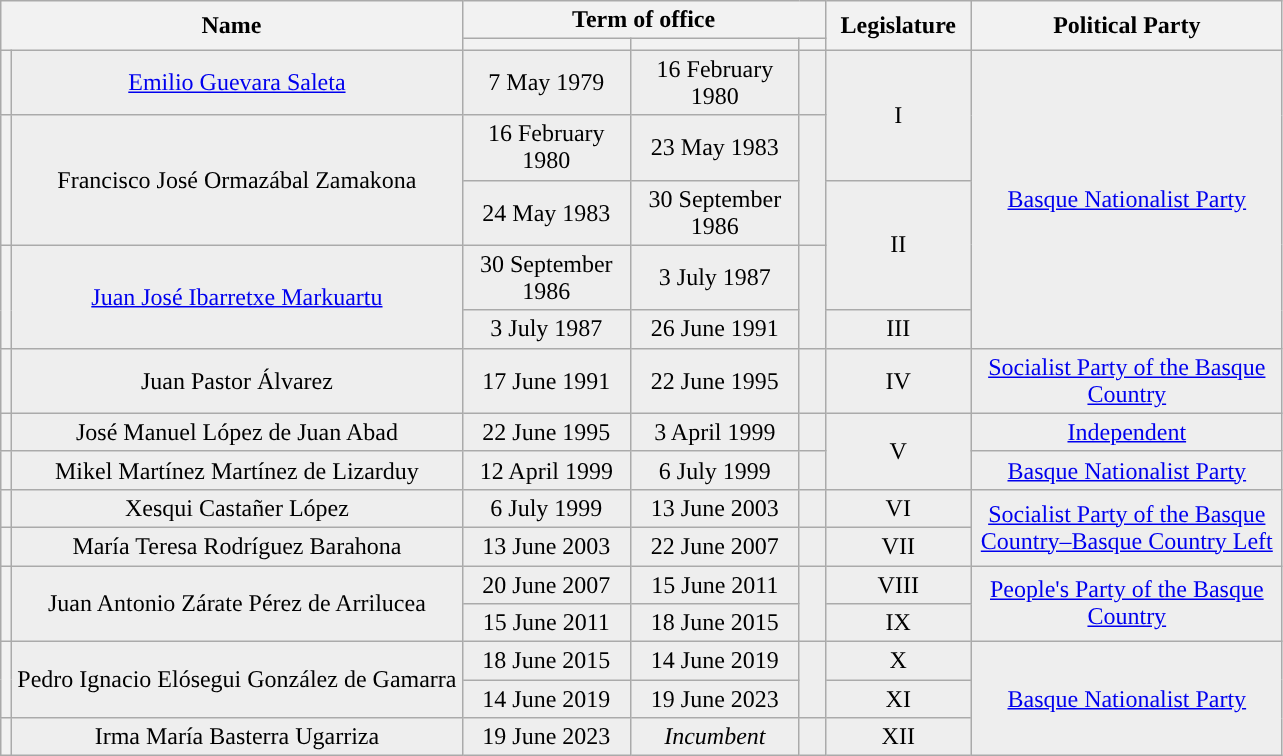<table class="wikitable" style="text-align:center; border:1px #aaf solid;">
<tr>
<th rowspan="2" colspan="2">Name</th>
<th colspan="3">Term of office</th>
<th rowspan="2" width=90>Legislature<br> </th>
<th rowspan="2" width=200>Political Party</th>
</tr>
<tr>
<th width=105></th>
<th width=105></th>
<th width=10></th>
</tr>
<tr style="background:#eee;">
<th style="background:"></th>
<td><a href='#'>Emilio Guevara Saleta</a></td>
<td>7 May 1979</td>
<td>16 February 1980</td>
<td></td>
<td rowspan=2>I </td>
<td rowspan=5 ><a href='#'>Basque Nationalist Party</a></td>
</tr>
<tr style="background:#eee;">
<th rowspan=2 style="background:"></th>
<td rowspan=2>Francisco José Ormazábal Zamakona</td>
<td>16 February 1980</td>
<td>23 May 1983</td>
<td rowspan=2></td>
</tr>
<tr style="background:#eee;">
<td>24 May 1983</td>
<td>30 September 1986</td>
<td rowspan=2>II </td>
</tr>
<tr style="background:#eee;">
<th rowspan=2 style="background:"></th>
<td rowspan=2><a href='#'>Juan José Ibarretxe Markuartu</a></td>
<td>30 September 1986</td>
<td>3 July 1987</td>
<td rowspan=2></td>
</tr>
<tr style="background:#eee;">
<td>3 July 1987</td>
<td>26 June 1991</td>
<td>III </td>
</tr>
<tr style="background:#eee;">
<th style="background:"></th>
<td>Juan Pastor Álvarez</td>
<td>17 June 1991</td>
<td>22 June 1995</td>
<td></td>
<td>IV </td>
<td><a href='#'>Socialist Party of the Basque Country</a></td>
</tr>
<tr style="background:#eee;">
<th style="background:"></th>
<td>José Manuel López de Juan Abad</td>
<td>22 June 1995</td>
<td>3 April 1999</td>
<td></td>
<td rowspan=2>V </td>
<td><a href='#'>Independent</a></td>
</tr>
<tr style="background:#eee;">
<th style="background:"></th>
<td>Mikel Martínez Martínez de Lizarduy</td>
<td>12 April 1999</td>
<td>6 July 1999</td>
<td></td>
<td><a href='#'>Basque Nationalist Party</a></td>
</tr>
<tr style="background:#eee;">
<th style="background:"></th>
<td>Xesqui Castañer López</td>
<td>6 July 1999</td>
<td>13 June 2003</td>
<td></td>
<td>VI </td>
<td rowspan=2 ><a href='#'>Socialist Party of the Basque Country–Basque Country Left</a></td>
</tr>
<tr style="background:#eee;">
<th style="background:"></th>
<td>María Teresa Rodríguez Barahona</td>
<td>13 June 2003</td>
<td>22 June 2007</td>
<td></td>
<td>VII </td>
</tr>
<tr style="background:#eee">
<th rowspan=2 style="background:"></th>
<td rowspan=2>Juan Antonio Zárate Pérez de Arrilucea</td>
<td>20 June 2007</td>
<td>15 June 2011</td>
<td rowspan=2></td>
<td>VIII </td>
<td rowspan=2 ><a href='#'>People's Party of the Basque Country</a></td>
</tr>
<tr style="background:#eee;">
<td>15 June 2011</td>
<td>18 June 2015</td>
<td>IX </td>
</tr>
<tr style="background:#eee">
<th rowspan=2 style="background:"></th>
<td rowspan=2>Pedro Ignacio Elósegui González de Gamarra</td>
<td>18 June 2015</td>
<td>14 June 2019</td>
<td rowspan=2></td>
<td>X </td>
<td rowspan=3 ><a href='#'>Basque Nationalist Party</a></td>
</tr>
<tr style="background:#eee;">
<td>14 June 2019</td>
<td>19 June 2023</td>
<td>XI </td>
</tr>
<tr style="background:#eee">
<th style="background:"></th>
<td>Irma María Basterra Ugarriza</td>
<td>19 June 2023</td>
<td><em>Incumbent</em></td>
<td></td>
<td>XII </td>
</tr>
</table>
